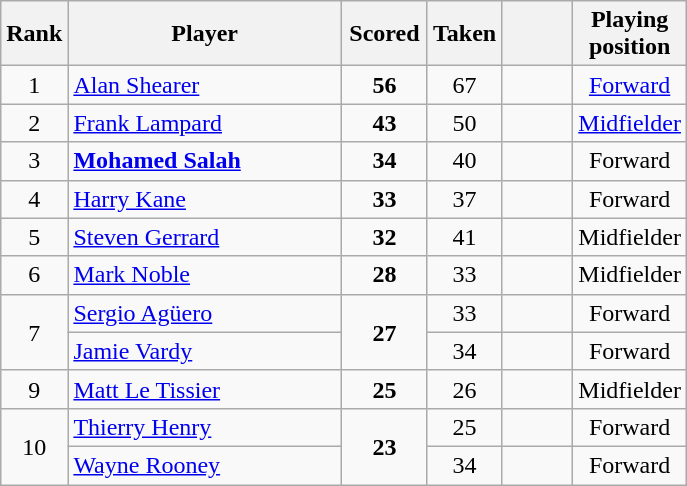<table class="wikitable sortable nowrap" style="text-align: center">
<tr>
<th>Rank</th>
<th style="width:175px">Player</th>
<th style="width:50px">Scored</th>
<th>Taken</th>
<th style="width:40px"></th>
<th style="width:50px">Playing position</th>
</tr>
<tr>
<td>1</td>
<td style="text-align:left"> <a href='#'>Alan Shearer</a></td>
<td><strong>56</strong></td>
<td>67</td>
<td></td>
<td><a href='#'>Forward</a></td>
</tr>
<tr>
<td>2</td>
<td style="text-align:left"> <a href='#'>Frank Lampard</a></td>
<td><strong>43</strong></td>
<td>50</td>
<td></td>
<td><a href='#'>Midfielder</a></td>
</tr>
<tr>
<td>3</td>
<td style="text-align:left"> <strong><a href='#'>Mohamed Salah</a></strong></td>
<td><strong>34</strong></td>
<td>40</td>
<td></td>
<td>Forward</td>
</tr>
<tr>
<td>4</td>
<td style="text-align:left"> <a href='#'>Harry Kane</a></td>
<td><strong>33</strong></td>
<td>37</td>
<td></td>
<td>Forward</td>
</tr>
<tr>
<td>5</td>
<td style="text-align:left"> <a href='#'>Steven Gerrard</a></td>
<td><strong>32</strong></td>
<td>41</td>
<td></td>
<td>Midfielder</td>
</tr>
<tr>
<td>6</td>
<td style="text-align:left"> <a href='#'>Mark Noble</a></td>
<td><strong>28</strong></td>
<td>33</td>
<td></td>
<td>Midfielder</td>
</tr>
<tr>
<td rowspan="2">7</td>
<td style="text-align:left"> <a href='#'>Sergio Agüero</a></td>
<td rowspan="2"><strong>27</strong></td>
<td>33</td>
<td></td>
<td>Forward</td>
</tr>
<tr>
<td style="text-align:left"> <a href='#'>Jamie Vardy</a></td>
<td>34</td>
<td></td>
<td>Forward</td>
</tr>
<tr>
<td>9</td>
<td style="text-align:left"> <a href='#'>Matt Le Tissier</a></td>
<td><strong>25</strong></td>
<td>26</td>
<td></td>
<td>Midfielder</td>
</tr>
<tr>
<td rowspan="2">10</td>
<td style="text-align:left"> <a href='#'>Thierry Henry</a></td>
<td rowspan="2"><strong>23</strong></td>
<td>25</td>
<td></td>
<td>Forward</td>
</tr>
<tr>
<td style="text-align:left"> <a href='#'>Wayne Rooney</a></td>
<td>34</td>
<td></td>
<td>Forward</td>
</tr>
</table>
